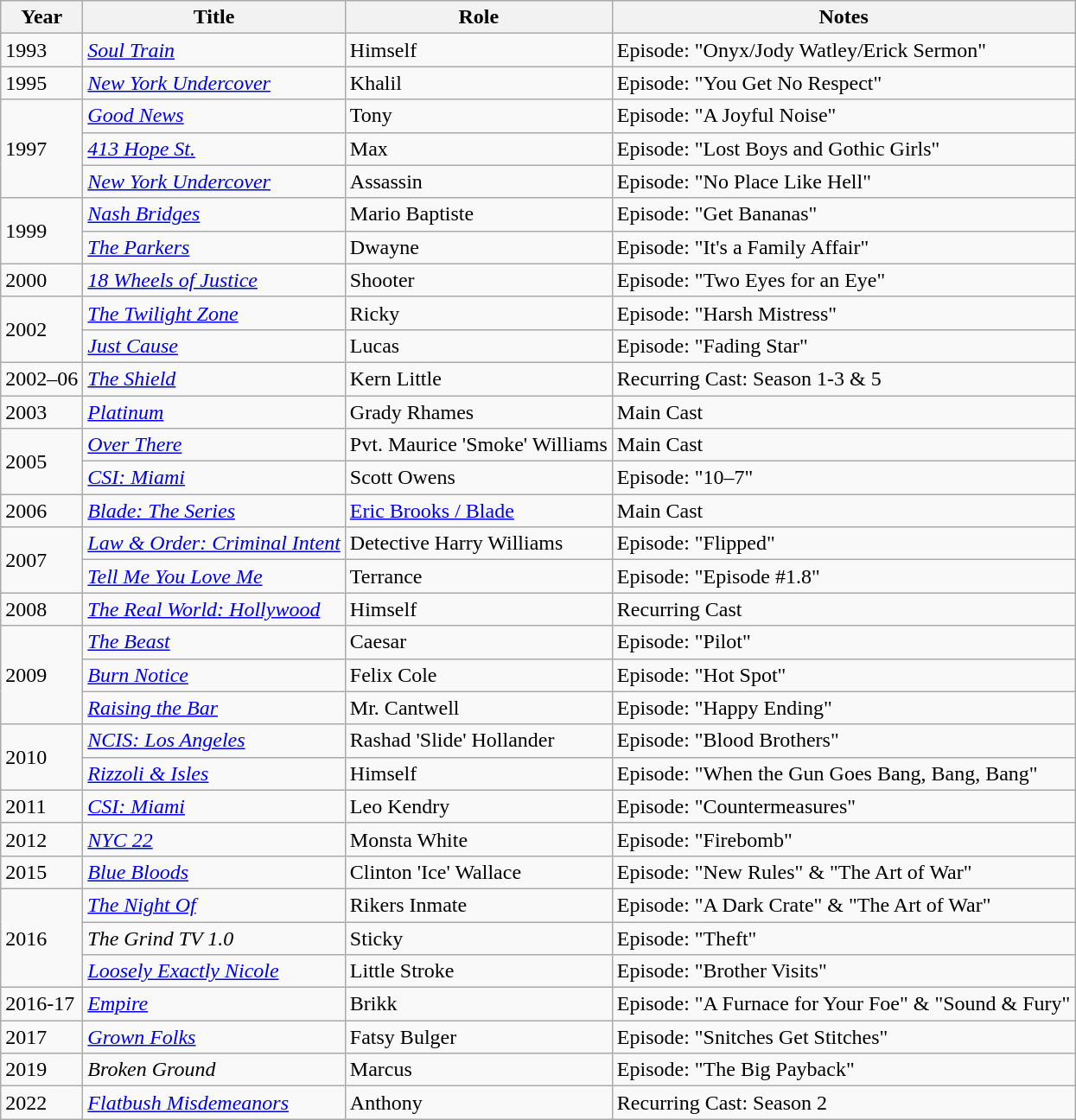<table class="wikitable sortable">
<tr>
<th>Year</th>
<th>Title</th>
<th>Role</th>
<th>Notes</th>
</tr>
<tr>
<td>1993</td>
<td><em><a href='#'>Soul Train</a></em></td>
<td>Himself</td>
<td>Episode: "Onyx/Jody Watley/Erick Sermon"</td>
</tr>
<tr>
<td>1995</td>
<td><em><a href='#'>New York Undercover</a></em></td>
<td>Khalil</td>
<td>Episode: "You Get No Respect"</td>
</tr>
<tr>
<td rowspan="3">1997</td>
<td><em><a href='#'>Good News</a></em></td>
<td>Tony</td>
<td>Episode: "A Joyful Noise"</td>
</tr>
<tr>
<td><em><a href='#'>413 Hope St.</a></em></td>
<td>Max</td>
<td>Episode: "Lost Boys and Gothic Girls"</td>
</tr>
<tr>
<td><em><a href='#'>New York Undercover</a></em></td>
<td>Assassin</td>
<td>Episode: "No Place Like Hell"</td>
</tr>
<tr>
<td rowspan="2">1999</td>
<td><em><a href='#'>Nash Bridges</a></em></td>
<td>Mario Baptiste</td>
<td>Episode: "Get Bananas"</td>
</tr>
<tr>
<td><em><a href='#'>The Parkers</a></em></td>
<td>Dwayne</td>
<td>Episode: "It's a Family Affair"</td>
</tr>
<tr>
<td>2000</td>
<td><em><a href='#'>18 Wheels of Justice</a></em></td>
<td>Shooter</td>
<td>Episode: "Two Eyes for an Eye"</td>
</tr>
<tr>
<td rowspan="2">2002</td>
<td><em><a href='#'>The Twilight Zone</a></em></td>
<td>Ricky</td>
<td>Episode: "Harsh Mistress"</td>
</tr>
<tr>
<td><em><a href='#'>Just Cause</a></em></td>
<td>Lucas</td>
<td>Episode: "Fading Star"</td>
</tr>
<tr>
<td>2002–06</td>
<td><em><a href='#'>The Shield</a></em></td>
<td>Kern Little</td>
<td>Recurring Cast: Season 1-3 & 5</td>
</tr>
<tr>
<td>2003</td>
<td><em><a href='#'>Platinum</a></em></td>
<td>Grady Rhames</td>
<td>Main Cast</td>
</tr>
<tr>
<td rowspan="2">2005</td>
<td><em><a href='#'>Over There</a></em></td>
<td>Pvt. Maurice 'Smoke' Williams</td>
<td>Main Cast</td>
</tr>
<tr>
<td><em><a href='#'>CSI: Miami</a></em></td>
<td>Scott Owens</td>
<td>Episode: "10–7"</td>
</tr>
<tr>
<td>2006</td>
<td><em><a href='#'>Blade: The Series</a></em></td>
<td><a href='#'>Eric Brooks / Blade</a></td>
<td>Main Cast</td>
</tr>
<tr>
<td rowspan="2">2007</td>
<td><em><a href='#'>Law & Order: Criminal Intent</a></em></td>
<td>Detective Harry Williams</td>
<td>Episode: "Flipped"</td>
</tr>
<tr>
<td><em><a href='#'>Tell Me You Love Me</a></em></td>
<td>Terrance</td>
<td>Episode: "Episode #1.8"</td>
</tr>
<tr>
<td>2008</td>
<td><em><a href='#'>The Real World: Hollywood</a></em></td>
<td>Himself</td>
<td>Recurring Cast</td>
</tr>
<tr>
<td rowspan="3">2009</td>
<td><em><a href='#'>The Beast</a></em></td>
<td>Caesar</td>
<td>Episode: "Pilot"</td>
</tr>
<tr>
<td><em><a href='#'>Burn Notice</a></em></td>
<td>Felix Cole</td>
<td>Episode: "Hot Spot"</td>
</tr>
<tr>
<td><em><a href='#'>Raising the Bar</a></em></td>
<td>Mr. Cantwell</td>
<td>Episode: "Happy Ending"</td>
</tr>
<tr>
<td rowspan="2">2010</td>
<td><em><a href='#'>NCIS: Los Angeles</a></em></td>
<td>Rashad 'Slide' Hollander</td>
<td>Episode: "Blood Brothers"</td>
</tr>
<tr>
<td><em><a href='#'>Rizzoli & Isles</a></em></td>
<td>Himself</td>
<td>Episode: "When the Gun Goes Bang, Bang, Bang"</td>
</tr>
<tr>
<td>2011</td>
<td><em><a href='#'>CSI: Miami</a></em></td>
<td>Leo Kendry</td>
<td>Episode: "Countermeasures"</td>
</tr>
<tr>
<td>2012</td>
<td><em><a href='#'>NYC 22</a></em></td>
<td>Monsta White</td>
<td>Episode: "Firebomb"</td>
</tr>
<tr>
<td>2015</td>
<td><em><a href='#'>Blue Bloods</a></em></td>
<td>Clinton 'Ice' Wallace</td>
<td>Episode: "New Rules" & "The Art of War"</td>
</tr>
<tr>
<td rowspan="3">2016</td>
<td><em><a href='#'>The Night Of</a></em></td>
<td>Rikers Inmate</td>
<td>Episode: "A Dark Crate" & "The Art of War"</td>
</tr>
<tr>
<td><em>The Grind TV 1.0</em></td>
<td>Sticky</td>
<td>Episode: "Theft"</td>
</tr>
<tr>
<td><em><a href='#'>Loosely Exactly Nicole</a></em></td>
<td>Little Stroke</td>
<td>Episode: "Brother Visits"</td>
</tr>
<tr>
<td>2016-17</td>
<td><em><a href='#'>Empire</a></em></td>
<td>Brikk</td>
<td>Episode: "A Furnace for Your Foe" & "Sound & Fury"</td>
</tr>
<tr>
<td>2017</td>
<td><em><a href='#'>Grown Folks</a></em></td>
<td>Fatsy Bulger</td>
<td>Episode: "Snitches Get Stitches"</td>
</tr>
<tr>
<td>2019</td>
<td><em>Broken Ground</em></td>
<td>Marcus</td>
<td>Episode: "The Big Payback"</td>
</tr>
<tr>
<td>2022</td>
<td><em><a href='#'>Flatbush Misdemeanors</a></em></td>
<td>Anthony</td>
<td>Recurring Cast: Season 2</td>
</tr>
</table>
